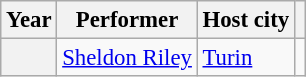<table class="wikitable plainrowheaders" style="font-size:95%;">
<tr>
<th>Year</th>
<th>Performer</th>
<th>Host city</th>
<th></th>
</tr>
<tr>
<th scope="row"></th>
<td><a href='#'>Sheldon Riley</a></td>
<td> <a href='#'>Turin</a></td>
<td></td>
</tr>
</table>
